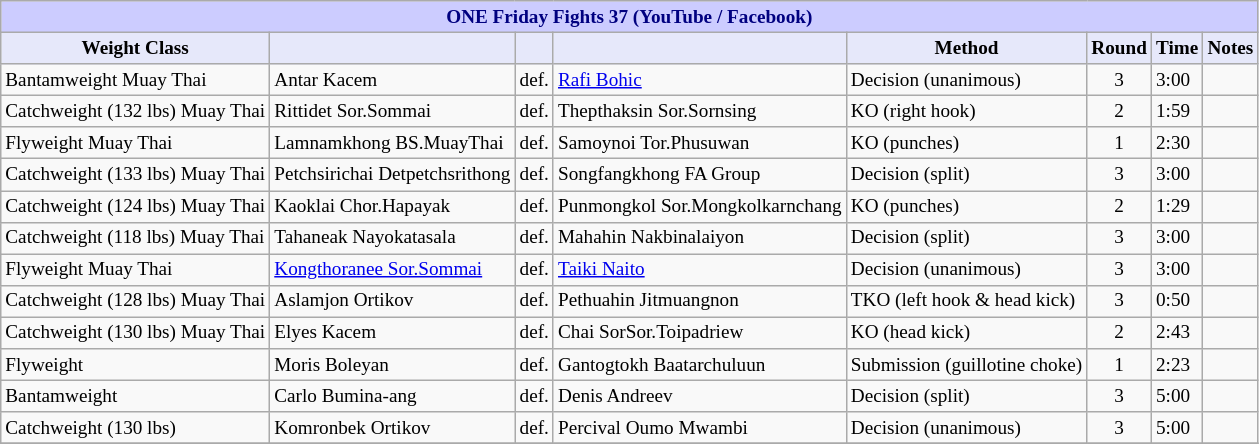<table class="wikitable" style="font-size: 80%;">
<tr>
<th colspan="8" style="background-color: #ccf; color: #000080; text-align: center;"><strong>ONE Friday Fights 37 (YouTube / Facebook)</strong></th>
</tr>
<tr>
<th colspan="1" style="background-color: #E6E8FA; color: #000000; text-align: center;">Weight Class</th>
<th colspan="1" style="background-color: #E6E8FA; color: #000000; text-align: center;"></th>
<th colspan="1" style="background-color: #E6E8FA; color: #000000; text-align: center;"></th>
<th colspan="1" style="background-color: #E6E8FA; color: #000000; text-align: center;"></th>
<th colspan="1" style="background-color: #E6E8FA; color: #000000; text-align: center;">Method</th>
<th colspan="1" style="background-color: #E6E8FA; color: #000000; text-align: center;">Round</th>
<th colspan="1" style="background-color: #E6E8FA; color: #000000; text-align: center;">Time</th>
<th colspan="1" style="background-color: #E6E8FA; color: #000000; text-align: center;">Notes</th>
</tr>
<tr>
<td>Bantamweight Muay Thai</td>
<td> Antar Kacem</td>
<td>def.</td>
<td> <a href='#'>Rafi Bohic</a></td>
<td>Decision (unanimous)</td>
<td align=center>3</td>
<td>3:00</td>
<td></td>
</tr>
<tr>
<td>Catchweight (132 lbs) Muay Thai</td>
<td> Rittidet Sor.Sommai</td>
<td>def.</td>
<td> Thepthaksin Sor.Sornsing</td>
<td>KO (right hook)</td>
<td align=center>2</td>
<td>1:59</td>
<td></td>
</tr>
<tr>
<td>Flyweight Muay Thai</td>
<td> Lamnamkhong BS.MuayThai</td>
<td>def.</td>
<td> Samoynoi Tor.Phusuwan</td>
<td>KO (punches)</td>
<td align=center>1</td>
<td>2:30</td>
<td></td>
</tr>
<tr>
<td>Catchweight (133 lbs) Muay Thai</td>
<td> Petchsirichai Detpetchsrithong</td>
<td>def.</td>
<td> Songfangkhong FA Group</td>
<td>Decision (split)</td>
<td align=center>3</td>
<td>3:00</td>
<td></td>
</tr>
<tr>
<td>Catchweight (124 lbs) Muay Thai</td>
<td> Kaoklai Chor.Hapayak</td>
<td>def.</td>
<td> Punmongkol Sor.Mongkolkarnchang</td>
<td>KO (punches)</td>
<td align=center>2</td>
<td>1:29</td>
<td></td>
</tr>
<tr>
<td>Catchweight (118 lbs) Muay Thai</td>
<td> Tahaneak Nayokatasala</td>
<td>def.</td>
<td> Mahahin Nakbinalaiyon</td>
<td>Decision (split)</td>
<td align=center>3</td>
<td>3:00</td>
<td></td>
</tr>
<tr>
<td>Flyweight Muay Thai</td>
<td> <a href='#'>Kongthoranee Sor.Sommai</a></td>
<td>def.</td>
<td> <a href='#'>Taiki Naito</a></td>
<td>Decision (unanimous)</td>
<td align=center>3</td>
<td>3:00</td>
<td></td>
</tr>
<tr>
<td>Catchweight (128 lbs) Muay Thai</td>
<td> Aslamjon Ortikov</td>
<td>def.</td>
<td> Pethuahin Jitmuangnon</td>
<td>TKO (left hook & head kick)</td>
<td align=center>3</td>
<td>0:50</td>
<td></td>
</tr>
<tr>
<td>Catchweight (130 lbs) Muay Thai</td>
<td> Elyes Kacem</td>
<td>def.</td>
<td> Chai SorSor.Toipadriew</td>
<td>KO (head kick)</td>
<td align=center>2</td>
<td>2:43</td>
<td></td>
</tr>
<tr>
<td>Flyweight</td>
<td> Moris Boleyan</td>
<td>def.</td>
<td> Gantogtokh Baatarchuluun</td>
<td>Submission (guillotine choke)</td>
<td align=center>1</td>
<td>2:23</td>
<td></td>
</tr>
<tr>
<td>Bantamweight</td>
<td> Carlo Bumina-ang</td>
<td>def.</td>
<td> Denis Andreev</td>
<td>Decision (split)</td>
<td align=center>3</td>
<td>5:00</td>
<td></td>
</tr>
<tr>
<td>Catchweight (130 lbs)</td>
<td> Komronbek Ortikov</td>
<td>def.</td>
<td> Percival Oumo Mwambi</td>
<td>Decision (unanimous)</td>
<td align=center>3</td>
<td>5:00</td>
<td></td>
</tr>
<tr>
</tr>
</table>
